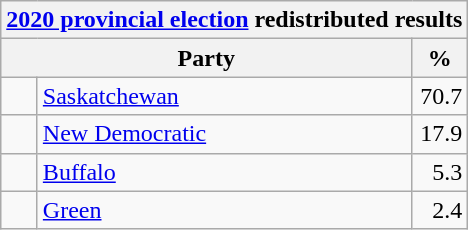<table class="wikitable">
<tr>
<th colspan="4"><a href='#'>2020 provincial election</a> redistributed results</th>
</tr>
<tr>
<th bgcolor="#DDDDFF" width="130px" colspan="2">Party</th>
<th bgcolor="#DDDDFF" width="30px">%</th>
</tr>
<tr>
<td> </td>
<td><a href='#'>Saskatchewan</a></td>
<td align=right>70.7</td>
</tr>
<tr>
<td> </td>
<td><a href='#'>New Democratic</a></td>
<td align=right>17.9</td>
</tr>
<tr>
<td> </td>
<td><a href='#'>Buffalo</a></td>
<td align=right>5.3</td>
</tr>
<tr>
<td> </td>
<td><a href='#'>Green</a></td>
<td align=right>2.4</td>
</tr>
</table>
